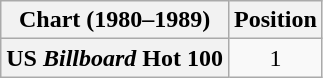<table class="wikitable plainrowheaders" style="text-align:center">
<tr>
<th scope="col">Chart (1980–1989)</th>
<th scope="col">Position</th>
</tr>
<tr>
<th scope="row">US <em>Billboard</em> Hot 100</th>
<td>1</td>
</tr>
</table>
